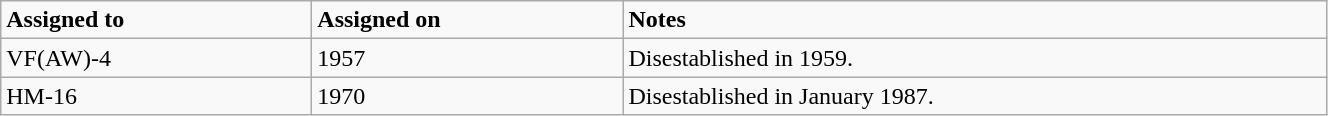<table class="wikitable" style="width: 70%;">
<tr>
<td style="width: 200px;"><strong>Assigned to</strong></td>
<td style="width: 200px;"><strong>Assigned on</strong></td>
<td><strong>Notes</strong></td>
</tr>
<tr>
<td>VF(AW)-4</td>
<td>1957</td>
<td>Disestablished in 1959.</td>
</tr>
<tr>
<td>HM-16</td>
<td>1970</td>
<td>Disestablished in January 1987.</td>
</tr>
</table>
